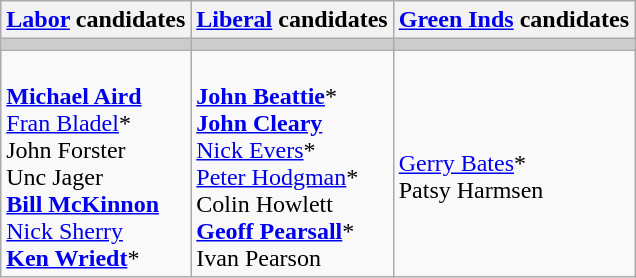<table class="wikitable">
<tr>
<th><a href='#'>Labor</a> candidates</th>
<th><a href='#'>Liberal</a> candidates</th>
<th><a href='#'>Green Inds</a> candidates</th>
</tr>
<tr bgcolor="#cccccc">
<td></td>
<td></td>
<td></td>
</tr>
<tr>
<td><br><strong><a href='#'>Michael Aird</a></strong><br>
<a href='#'>Fran Bladel</a>*<br>
John Forster<br>
Unc Jager<br>
<strong><a href='#'>Bill McKinnon</a></strong><br>
<a href='#'>Nick Sherry</a><br>
<strong><a href='#'>Ken Wriedt</a></strong>*</td>
<td><br><strong><a href='#'>John Beattie</a></strong>*<br>
<strong><a href='#'>John Cleary</a></strong><br>
<a href='#'>Nick Evers</a>*<br>
<a href='#'>Peter Hodgman</a>*<br>
Colin Howlett<br>
<strong><a href='#'>Geoff Pearsall</a></strong>*<br>
Ivan Pearson</td>
<td><br><a href='#'>Gerry Bates</a>*<br>
Patsy Harmsen</td>
</tr>
</table>
